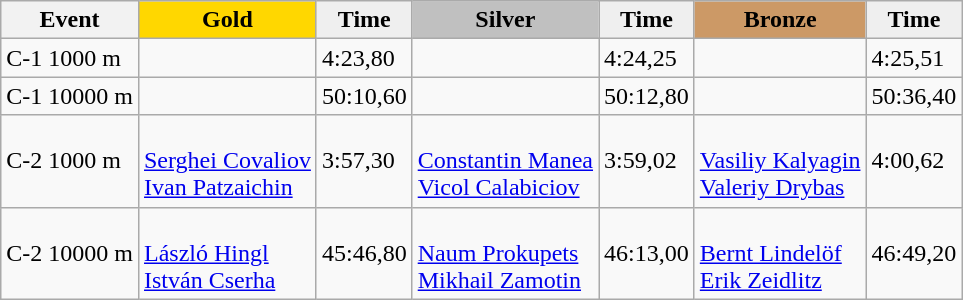<table class="wikitable">
<tr>
<th>Event</th>
<td align=center bgcolor="gold"><strong>Gold</strong></td>
<td align=center bgcolor="EFEFEF"><strong>Time</strong></td>
<td align=center bgcolor="silver"><strong>Silver</strong></td>
<td align=center bgcolor="EFEFEF"><strong>Time</strong></td>
<td align=center bgcolor="CC9966"><strong>Bronze</strong></td>
<td align=center bgcolor="EFEFEF"><strong>Time</strong></td>
</tr>
<tr>
<td>C-1 1000 m</td>
<td></td>
<td>4:23,80</td>
<td></td>
<td>4:24,25</td>
<td></td>
<td>4:25,51</td>
</tr>
<tr>
<td>C-1 10000 m</td>
<td></td>
<td>50:10,60</td>
<td></td>
<td>50:12,80</td>
<td></td>
<td>50:36,40</td>
</tr>
<tr>
<td>C-2 1000 m</td>
<td><br><a href='#'>Serghei Covaliov</a><br><a href='#'>Ivan Patzaichin</a></td>
<td>3:57,30</td>
<td><br><a href='#'>Constantin Manea</a><br><a href='#'>Vicol Calabiciov</a></td>
<td>3:59,02</td>
<td><br><a href='#'>Vasiliy Kalyagin</a><br><a href='#'>Valeriy Drybas</a></td>
<td>4:00,62</td>
</tr>
<tr>
<td>C-2 10000 m</td>
<td><br><a href='#'>László Hingl</a><br><a href='#'>István Cserha</a></td>
<td>45:46,80</td>
<td><br><a href='#'>Naum Prokupets</a><br><a href='#'>Mikhail Zamotin</a></td>
<td>46:13,00</td>
<td><br><a href='#'>Bernt Lindelöf</a><br><a href='#'>Erik Zeidlitz</a></td>
<td>46:49,20</td>
</tr>
</table>
